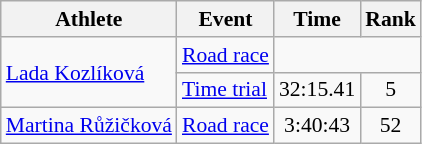<table class=wikitable style="font-size:90%">
<tr>
<th>Athlete</th>
<th>Event</th>
<th>Time</th>
<th>Rank</th>
</tr>
<tr align=center>
<td align=left rowspan=2><a href='#'>Lada Kozlíková</a></td>
<td align=left><a href='#'>Road race</a></td>
<td colspan=2></td>
</tr>
<tr align=center>
<td align=left><a href='#'>Time trial</a></td>
<td>32:15.41</td>
<td>5</td>
</tr>
<tr align=center>
<td align=left><a href='#'>Martina Růžičková</a></td>
<td align=left><a href='#'>Road race</a></td>
<td>3:40:43</td>
<td>52</td>
</tr>
</table>
